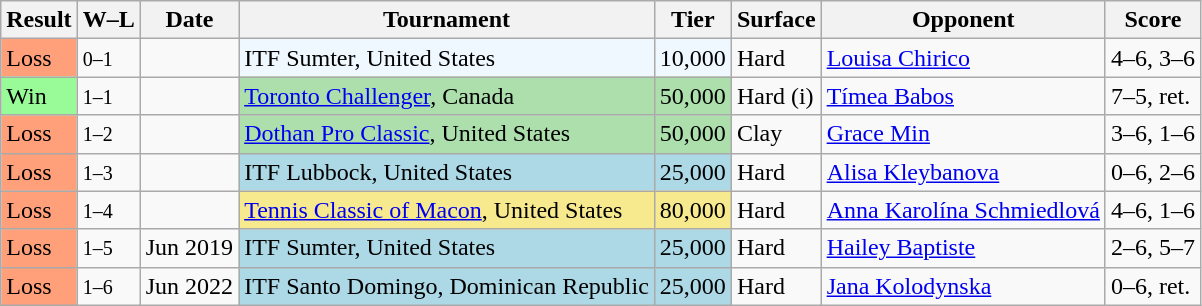<table class="sortable wikitable">
<tr>
<th>Result</th>
<th class="unsortable">W–L</th>
<th>Date</th>
<th>Tournament</th>
<th>Tier</th>
<th>Surface</th>
<th>Opponent</th>
<th class="unsortable">Score</th>
</tr>
<tr>
<td bgcolor=ffa07a>Loss</td>
<td><small>0–1</small></td>
<td></td>
<td style="background:#F0F8FF;">ITF Sumter, United States</td>
<td style="background:#F0F8FF;">10,000</td>
<td>Hard</td>
<td> <a href='#'>Louisa Chirico</a></td>
<td>4–6, 3–6</td>
</tr>
<tr>
<td bgcolor=98FB98>Win</td>
<td><small>1–1</small></td>
<td><a href='#'></a></td>
<td style="background:#ADDFAD;"><a href='#'>Toronto Challenger</a>, Canada</td>
<td style="background:#ADDFAD;">50,000</td>
<td>Hard (i)</td>
<td> <a href='#'>Tímea Babos</a></td>
<td>7–5, ret.</td>
</tr>
<tr>
<td bgcolor=ffa07a>Loss</td>
<td><small>1–2</small></td>
<td><a href='#'></a></td>
<td style="background:#ADDFAD;"><a href='#'>Dothan Pro Classic</a>, United States</td>
<td style="background:#ADDFAD;">50,000</td>
<td>Clay</td>
<td> <a href='#'>Grace Min</a></td>
<td>3–6, 1–6</td>
</tr>
<tr>
<td bgcolor=ffa07a>Loss</td>
<td><small>1–3</small></td>
<td></td>
<td style="background:lightblue;">ITF Lubbock, United States</td>
<td style="background:lightblue;">25,000</td>
<td>Hard</td>
<td> <a href='#'>Alisa Kleybanova</a></td>
<td>0–6, 2–6</td>
</tr>
<tr>
<td bgcolor=ffa07a>Loss</td>
<td><small>1–4</small></td>
<td><a href='#'></a></td>
<td style="background:#F7E98E;"><a href='#'>Tennis Classic of Macon</a>, United States</td>
<td style="background:#F7E98E;">80,000</td>
<td>Hard</td>
<td> <a href='#'>Anna Karolína Schmiedlová</a></td>
<td>4–6, 1–6</td>
</tr>
<tr>
<td bgcolor=ffa07a>Loss</td>
<td><small>1–5</small></td>
<td>Jun 2019</td>
<td style="background:lightblue;">ITF Sumter, United States</td>
<td style="background:lightblue;">25,000</td>
<td>Hard</td>
<td> <a href='#'>Hailey Baptiste</a></td>
<td>2–6, 5–7</td>
</tr>
<tr>
<td bgcolor=ffa07a>Loss</td>
<td><small>1–6</small></td>
<td>Jun 2022</td>
<td style="background:lightblue;">ITF Santo Domingo, Dominican Republic</td>
<td style="background:lightblue;">25,000</td>
<td>Hard</td>
<td> <a href='#'>Jana Kolodynska</a></td>
<td>0–6, ret.</td>
</tr>
</table>
